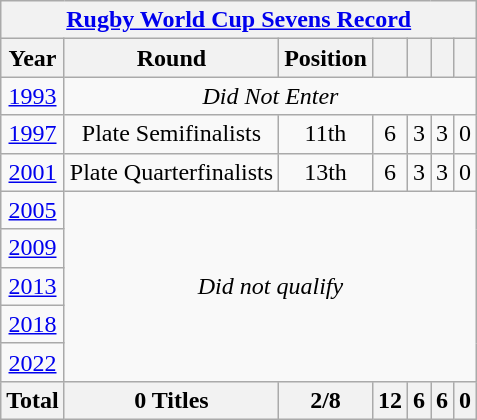<table class="wikitable" style="text-align: center;">
<tr>
<th colspan="7"><a href='#'>Rugby World Cup Sevens Record</a></th>
</tr>
<tr>
<th>Year</th>
<th>Round</th>
<th>Position</th>
<th></th>
<th></th>
<th></th>
<th></th>
</tr>
<tr>
<td> <a href='#'>1993</a></td>
<td colspan=6><em>Did Not Enter</em></td>
</tr>
<tr>
<td> <a href='#'>1997</a></td>
<td>Plate Semifinalists</td>
<td>11th</td>
<td>6</td>
<td>3</td>
<td>3</td>
<td>0</td>
</tr>
<tr>
<td> <a href='#'>2001</a></td>
<td>Plate Quarterfinalists</td>
<td>13th</td>
<td>6</td>
<td>3</td>
<td>3</td>
<td>0</td>
</tr>
<tr>
<td> <a href='#'>2005</a></td>
<td colspan="6" rowspan="5"><em>Did not qualify</em></td>
</tr>
<tr>
<td> <a href='#'>2009</a></td>
</tr>
<tr>
<td> <a href='#'>2013</a></td>
</tr>
<tr>
<td> <a href='#'>2018</a></td>
</tr>
<tr>
<td> <a href='#'>2022</a></td>
</tr>
<tr>
<th>Total</th>
<th>0 Titles</th>
<th>2/8</th>
<th>12</th>
<th>6</th>
<th>6</th>
<th>0</th>
</tr>
</table>
